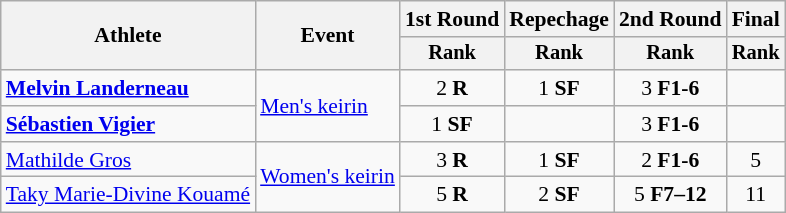<table class="wikitable" style="font-size:90%">
<tr>
<th rowspan=2>Athlete</th>
<th rowspan=2>Event</th>
<th>1st Round</th>
<th>Repechage</th>
<th>2nd Round</th>
<th>Final</th>
</tr>
<tr style="font-size:95%">
<th>Rank</th>
<th>Rank</th>
<th>Rank</th>
<th>Rank</th>
</tr>
<tr align=center>
<td align=left><strong><a href='#'>Melvin Landerneau</a></strong></td>
<td align=left rowspan=2><a href='#'>Men's keirin</a></td>
<td>2 <strong>R</strong></td>
<td>1 <strong>SF</strong></td>
<td>3 <strong>F1-6</strong></td>
<td></td>
</tr>
<tr align=center>
<td align=left><strong><a href='#'>Sébastien Vigier</a></strong></td>
<td>1 <strong>SF</strong></td>
<td></td>
<td>3 <strong>F1-6</strong></td>
<td></td>
</tr>
<tr align=center>
<td align=left><a href='#'>Mathilde Gros</a></td>
<td align=left rowspan=2><a href='#'>Women's keirin</a></td>
<td>3 <strong>R</strong></td>
<td>1 <strong>SF</strong></td>
<td>2 <strong>F1-6</strong></td>
<td>5</td>
</tr>
<tr align=center>
<td align=left><a href='#'>Taky Marie-Divine Kouamé</a></td>
<td>5 <strong>R</strong></td>
<td>2 <strong>SF</strong></td>
<td>5 <strong>F7–12</strong></td>
<td>11</td>
</tr>
</table>
